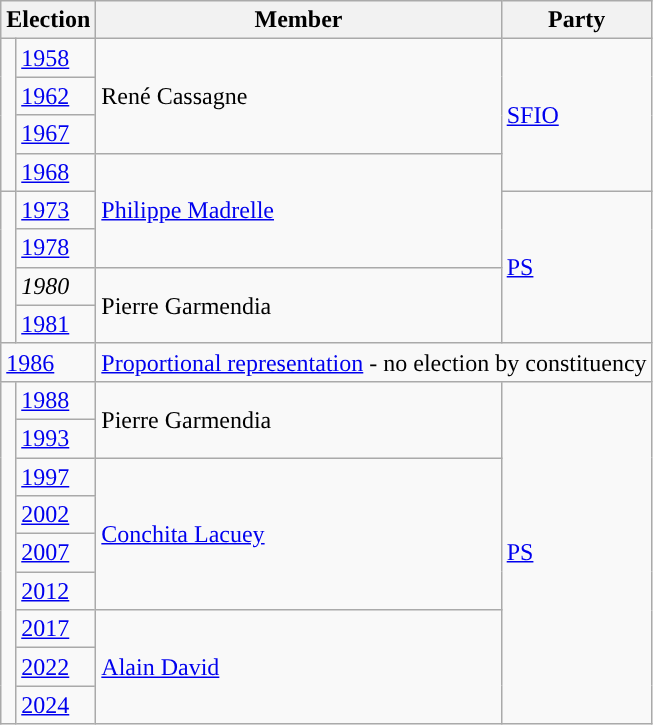<table class="wikitable">
<tr>
<th colspan="2">Election</th>
<th>Member</th>
<th>Party</th>
</tr>
<tr>
<td rowspan="4" style="color:inherit;background-color: "></td>
<td><a href='#'>1958</a></td>
<td rowspan="3">René Cassagne</td>
<td rowspan="4"><a href='#'>SFIO</a></td>
</tr>
<tr>
<td><a href='#'>1962</a></td>
</tr>
<tr>
<td><a href='#'>1967</a></td>
</tr>
<tr>
<td><a href='#'>1968</a></td>
<td rowspan="3"><a href='#'>Philippe Madrelle</a></td>
</tr>
<tr>
<td rowspan="4" style="color:inherit;background-color: "></td>
<td><a href='#'>1973</a></td>
<td rowspan="4"><a href='#'>PS</a></td>
</tr>
<tr>
<td><a href='#'>1978</a></td>
</tr>
<tr>
<td><em>1980</em></td>
<td rowspan="2">Pierre Garmendia</td>
</tr>
<tr>
<td><a href='#'>1981</a></td>
</tr>
<tr>
<td colspan="2"><a href='#'>1986</a></td>
<td colspan="2"><a href='#'>Proportional representation</a> - no election by constituency</td>
</tr>
<tr>
<td rowspan="9" style="color:inherit;background-color: "></td>
<td><a href='#'>1988</a></td>
<td rowspan="2">Pierre Garmendia</td>
<td rowspan="9"><a href='#'>PS</a></td>
</tr>
<tr>
<td><a href='#'>1993</a></td>
</tr>
<tr>
<td><a href='#'>1997</a></td>
<td rowspan="4"><a href='#'>Conchita Lacuey</a></td>
</tr>
<tr>
<td><a href='#'>2002</a></td>
</tr>
<tr>
<td><a href='#'>2007</a></td>
</tr>
<tr>
<td><a href='#'>2012</a></td>
</tr>
<tr>
<td><a href='#'>2017</a></td>
<td rowspan="3"><a href='#'>Alain David</a></td>
</tr>
<tr>
<td><a href='#'>2022</a></td>
</tr>
<tr>
<td><a href='#'>2024</a></td>
</tr>
</table>
